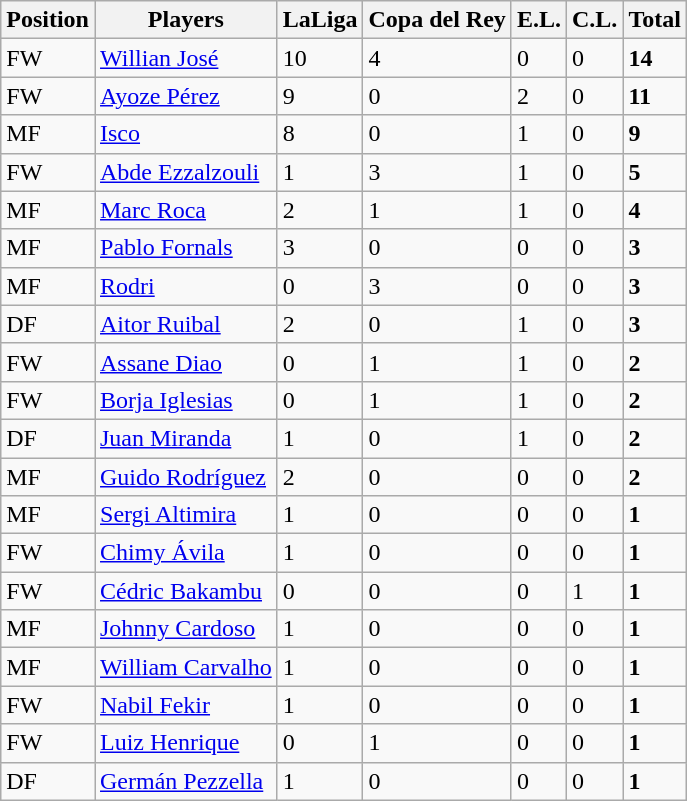<table class="wikitable">
<tr>
<th>Position</th>
<th>Players</th>
<th>LaLiga</th>
<th>Copa del Rey</th>
<th>E.L.</th>
<th>C.L.</th>
<th>Total</th>
</tr>
<tr>
<td>FW</td>
<td> <a href='#'>Willian José</a></td>
<td>10</td>
<td>4</td>
<td>0</td>
<td>0</td>
<td><strong>14</strong></td>
</tr>
<tr>
<td>FW</td>
<td> <a href='#'>Ayoze Pérez</a></td>
<td>9</td>
<td>0</td>
<td>2</td>
<td>0</td>
<td><strong>11</strong></td>
</tr>
<tr>
<td>MF</td>
<td> <a href='#'>Isco</a></td>
<td>8</td>
<td>0</td>
<td>1</td>
<td>0</td>
<td><strong>9</strong></td>
</tr>
<tr>
<td>FW</td>
<td> <a href='#'>Abde Ezzalzouli</a></td>
<td>1</td>
<td>3</td>
<td>1</td>
<td>0</td>
<td><strong>5</strong></td>
</tr>
<tr>
<td>MF</td>
<td> <a href='#'>Marc Roca</a></td>
<td>2</td>
<td>1</td>
<td>1</td>
<td>0</td>
<td><strong>4</strong></td>
</tr>
<tr>
<td>MF</td>
<td> <a href='#'>Pablo Fornals</a></td>
<td>3</td>
<td>0</td>
<td>0</td>
<td>0</td>
<td><strong>3</strong></td>
</tr>
<tr>
<td>MF</td>
<td> <a href='#'>Rodri</a></td>
<td>0</td>
<td>3</td>
<td>0</td>
<td>0</td>
<td><strong>3</strong></td>
</tr>
<tr>
<td>DF</td>
<td> <a href='#'>Aitor Ruibal</a></td>
<td>2</td>
<td>0</td>
<td>1</td>
<td>0</td>
<td><strong>3</strong></td>
</tr>
<tr>
<td>FW</td>
<td> <a href='#'>Assane Diao</a></td>
<td>0</td>
<td>1</td>
<td>1</td>
<td>0</td>
<td><strong>2</strong></td>
</tr>
<tr>
<td>FW</td>
<td> <a href='#'>Borja Iglesias</a></td>
<td>0</td>
<td>1</td>
<td>1</td>
<td>0</td>
<td><strong>2</strong></td>
</tr>
<tr>
<td>DF</td>
<td> <a href='#'>Juan Miranda</a></td>
<td>1</td>
<td>0</td>
<td>1</td>
<td>0</td>
<td><strong>2</strong></td>
</tr>
<tr>
<td>MF</td>
<td> <a href='#'>Guido Rodríguez</a></td>
<td>2</td>
<td>0</td>
<td>0</td>
<td>0</td>
<td><strong>2</strong></td>
</tr>
<tr>
<td>MF</td>
<td> <a href='#'>Sergi Altimira</a></td>
<td>1</td>
<td>0</td>
<td>0</td>
<td>0</td>
<td><strong>1</strong></td>
</tr>
<tr>
<td>FW</td>
<td> <a href='#'>Chimy Ávila</a></td>
<td>1</td>
<td>0</td>
<td>0</td>
<td>0</td>
<td><strong>1</strong></td>
</tr>
<tr>
<td>FW</td>
<td> <a href='#'>Cédric Bakambu</a></td>
<td>0</td>
<td>0</td>
<td>0</td>
<td>1</td>
<td><strong>1</strong></td>
</tr>
<tr>
<td>MF</td>
<td> <a href='#'>Johnny Cardoso</a></td>
<td>1</td>
<td>0</td>
<td>0</td>
<td>0</td>
<td><strong>1</strong></td>
</tr>
<tr>
<td>MF</td>
<td> <a href='#'>William Carvalho</a></td>
<td>1</td>
<td>0</td>
<td>0</td>
<td>0</td>
<td><strong>1</strong></td>
</tr>
<tr>
<td>FW</td>
<td> <a href='#'>Nabil Fekir</a></td>
<td>1</td>
<td>0</td>
<td>0</td>
<td>0</td>
<td><strong>1</strong></td>
</tr>
<tr>
<td>FW</td>
<td> <a href='#'>Luiz Henrique</a></td>
<td>0</td>
<td>1</td>
<td>0</td>
<td>0</td>
<td><strong>1</strong></td>
</tr>
<tr>
<td>DF</td>
<td> <a href='#'>Germán Pezzella</a></td>
<td>1</td>
<td>0</td>
<td>0</td>
<td>0</td>
<td><strong>1</strong></td>
</tr>
</table>
